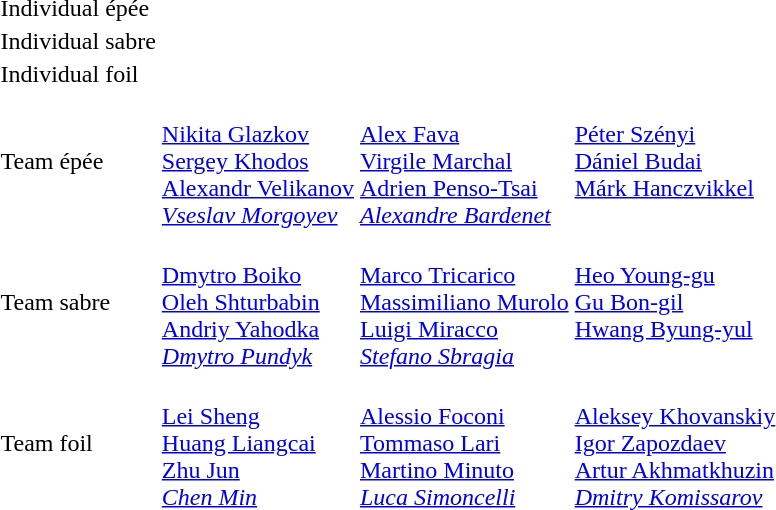<table>
<tr>
<td rowspan=2>Individual épée</td>
<td rowspan=2></td>
<td rowspan=2></td>
<td></td>
</tr>
<tr>
<td></td>
</tr>
<tr>
<td rowspan=2>Individual sabre</td>
<td rowspan=2></td>
<td rowspan=2></td>
<td></td>
</tr>
<tr>
<td></td>
</tr>
<tr>
<td rowspan=2>Individual foil</td>
<td rowspan=2></td>
<td rowspan=2></td>
<td></td>
</tr>
<tr>
<td></td>
</tr>
<tr>
<td>Team épée</td>
<td><br><a href='#'>Nikita Glazkov</a> <br><a href='#'>Sergey Khodos</a><br><a href='#'>Alexandr Velikanov</a><br><em><a href='#'>Vseslav Morgoyev</a></em></td>
<td><br><a href='#'>Alex Fava</a> <br><a href='#'>Virgile Marchal</a><br><a href='#'>Adrien Penso-Tsai</a><br><em><a href='#'>Alexandre Bardenet</a></em></td>
<td><br><a href='#'>Péter Szényi</a> <br><a href='#'>Dániel Budai</a> <br><a href='#'>Márk Hanczvikkel</a><br><br></td>
</tr>
<tr>
<td>Team sabre</td>
<td><br><a href='#'>Dmytro Boiko</a> <br><a href='#'>Oleh Shturbabin</a><br><a href='#'>Andriy Yahodka</a><br><em><a href='#'>Dmytro Pundyk</a></em></td>
<td><br><a href='#'>Marco Tricarico</a> <br><a href='#'>Massimiliano Murolo</a><br><a href='#'>Luigi Miracco</a><br><em><a href='#'>Stefano Sbragia</a></em></td>
<td><br><a href='#'>Heo Young-gu</a> <br><a href='#'>Gu Bon-gil</a> <br><a href='#'>Hwang Byung-yul</a><br><br></td>
</tr>
<tr>
<td>Team foil</td>
<td><br><a href='#'>Lei Sheng</a> <br><a href='#'>Huang Liangcai</a><br><a href='#'>Zhu Jun</a><br><em><a href='#'>Chen Min</a></em></td>
<td><br><a href='#'>Alessio Foconi</a> <br><a href='#'>Tommaso Lari</a><br><a href='#'>Martino Minuto</a><br><em><a href='#'>Luca Simoncelli</a></em></td>
<td><br><a href='#'>Aleksey Khovanskiy</a> <br><a href='#'>Igor Zapozdaev</a> <br><a href='#'>Artur Akhmatkhuzin</a><br><em><a href='#'>Dmitry Komissarov</a></em></td>
</tr>
</table>
